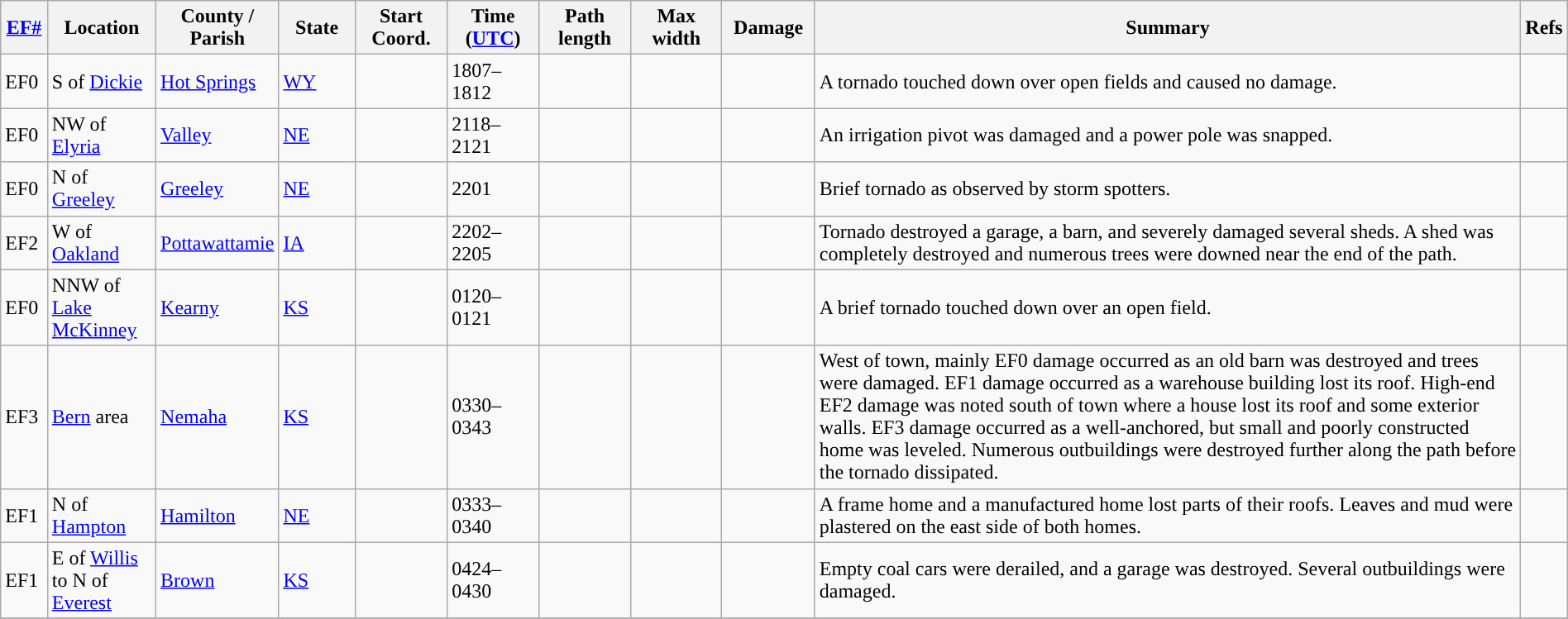<table class="wikitable sortable" style="width:100%;">
<tr>
<th scope="col" width="3%" align="center"><a href='#'>EF#</a></th>
<th scope="col" width="7%" align="center" class="unsortable">Location</th>
<th scope="col" width="6%" align="center" class="unsortable">County / Parish</th>
<th scope="col" width="5%" align="center">State</th>
<th scope="col" width="6%" align="center">Start Coord.</th>
<th scope="col" width="6%" align="center">Time (<a href='#'>UTC</a>)</th>
<th scope="col" width="6%" align="center">Path length</th>
<th scope="col" width="6%" align="center">Max width</th>
<th scope="col" width="6%" align="center">Damage</th>
<th scope="col" width="48%" class="unsortable" align="center">Summary</th>
<th scope="col" width="48%" class="unsortable" align="center">Refs</th>
</tr>
<tr>
<td>EF0</td>
<td>S of <a href='#'>Dickie</a></td>
<td><a href='#'>Hot Springs</a></td>
<td><a href='#'>WY</a></td>
<td></td>
<td>1807–1812</td>
<td></td>
<td></td>
<td></td>
<td>A tornado touched down over open fields and caused no damage.</td>
<td></td>
</tr>
<tr>
<td>EF0</td>
<td>NW of <a href='#'>Elyria</a></td>
<td><a href='#'>Valley</a></td>
<td><a href='#'>NE</a></td>
<td></td>
<td>2118–2121</td>
<td></td>
<td></td>
<td></td>
<td>An irrigation pivot was damaged and a power pole was snapped.</td>
<td></td>
</tr>
<tr>
<td>EF0</td>
<td>N of <a href='#'>Greeley</a></td>
<td><a href='#'>Greeley</a></td>
<td><a href='#'>NE</a></td>
<td></td>
<td>2201</td>
<td></td>
<td></td>
<td></td>
<td>Brief tornado as observed by storm spotters.</td>
<td></td>
</tr>
<tr>
<td>EF2</td>
<td>W of <a href='#'>Oakland</a></td>
<td><a href='#'>Pottawattamie</a></td>
<td><a href='#'>IA</a></td>
<td></td>
<td>2202–2205</td>
<td></td>
<td></td>
<td></td>
<td>Tornado destroyed a garage, a barn, and severely damaged several sheds. A shed was completely destroyed and numerous trees were downed near the end of the path.</td>
<td></td>
</tr>
<tr>
<td>EF0</td>
<td>NNW of <a href='#'>Lake McKinney</a></td>
<td><a href='#'>Kearny</a></td>
<td><a href='#'>KS</a></td>
<td></td>
<td>0120–0121</td>
<td></td>
<td></td>
<td></td>
<td>A brief tornado touched down over an open field.</td>
<td></td>
</tr>
<tr>
<td>EF3</td>
<td><a href='#'>Bern</a> area</td>
<td><a href='#'>Nemaha</a></td>
<td><a href='#'>KS</a></td>
<td></td>
<td>0330–0343</td>
<td></td>
<td></td>
<td></td>
<td>West of town, mainly EF0 damage occurred as an old barn was destroyed and trees were damaged. EF1 damage occurred as a warehouse building lost its roof. High-end EF2 damage was noted south of town where a house lost its roof and some exterior walls. EF3 damage occurred as a well-anchored, but small and poorly constructed home was leveled. Numerous outbuildings were destroyed further along the path before the tornado dissipated.</td>
<td></td>
</tr>
<tr>
<td>EF1</td>
<td>N of <a href='#'>Hampton</a></td>
<td><a href='#'>Hamilton</a></td>
<td><a href='#'>NE</a></td>
<td></td>
<td>0333–0340</td>
<td></td>
<td></td>
<td></td>
<td>A frame home and a manufactured home lost parts of their roofs. Leaves and mud were plastered on the east side of both homes.</td>
<td></td>
</tr>
<tr>
<td>EF1</td>
<td>E of <a href='#'>Willis</a> to N of <a href='#'>Everest</a></td>
<td><a href='#'>Brown</a></td>
<td><a href='#'>KS</a></td>
<td></td>
<td>0424–0430</td>
<td></td>
<td></td>
<td></td>
<td>Empty coal cars were derailed, and a garage was destroyed. Several outbuildings were damaged.</td>
<td></td>
</tr>
<tr>
</tr>
</table>
